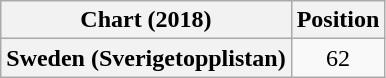<table class="wikitable plainrowheaders" style="text-align:center">
<tr>
<th scope="col">Chart (2018)</th>
<th scope="col">Position</th>
</tr>
<tr>
<th scope="row">Sweden (Sverigetopplistan)</th>
<td>62</td>
</tr>
</table>
